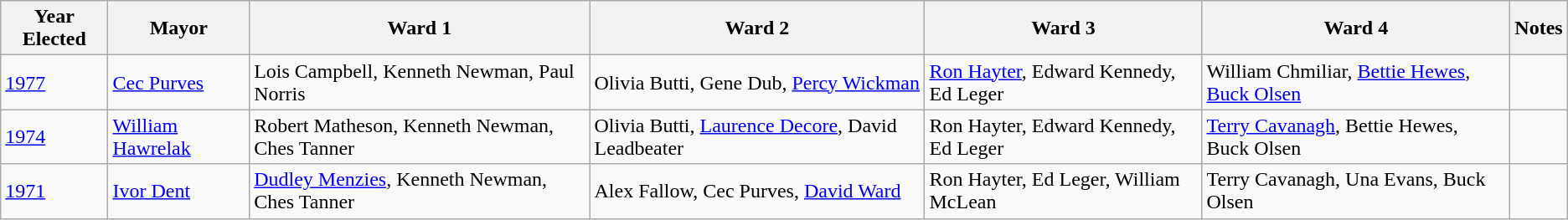<table class="wikitable">
<tr>
<th>Year Elected</th>
<th>Mayor</th>
<th>Ward 1</th>
<th>Ward 2</th>
<th>Ward 3</th>
<th>Ward 4</th>
<th>Notes</th>
</tr>
<tr>
<td><a href='#'>1977</a></td>
<td><a href='#'>Cec Purves</a></td>
<td>Lois Campbell, Kenneth Newman, Paul Norris</td>
<td>Olivia Butti, Gene Dub, <a href='#'>Percy Wickman</a></td>
<td><a href='#'>Ron Hayter</a>, Edward Kennedy, Ed Leger</td>
<td>William Chmiliar, <a href='#'>Bettie Hewes</a>, <a href='#'>Buck Olsen</a></td>
<td></td>
</tr>
<tr>
<td><a href='#'>1974</a></td>
<td><a href='#'>William Hawrelak</a></td>
<td>Robert Matheson, Kenneth Newman, Ches Tanner</td>
<td>Olivia Butti, <a href='#'>Laurence Decore</a>, David Leadbeater</td>
<td>Ron Hayter, Edward Kennedy, Ed Leger</td>
<td><a href='#'>Terry Cavanagh</a>, Bettie Hewes, Buck Olsen</td>
<td></td>
</tr>
<tr>
<td><a href='#'>1971</a></td>
<td><a href='#'>Ivor Dent</a></td>
<td><a href='#'>Dudley Menzies</a>, Kenneth Newman, Ches Tanner</td>
<td>Alex Fallow, Cec Purves, <a href='#'>David Ward</a></td>
<td>Ron Hayter, Ed Leger, William McLean</td>
<td>Terry Cavanagh, Una Evans, Buck Olsen</td>
<td></td>
</tr>
</table>
